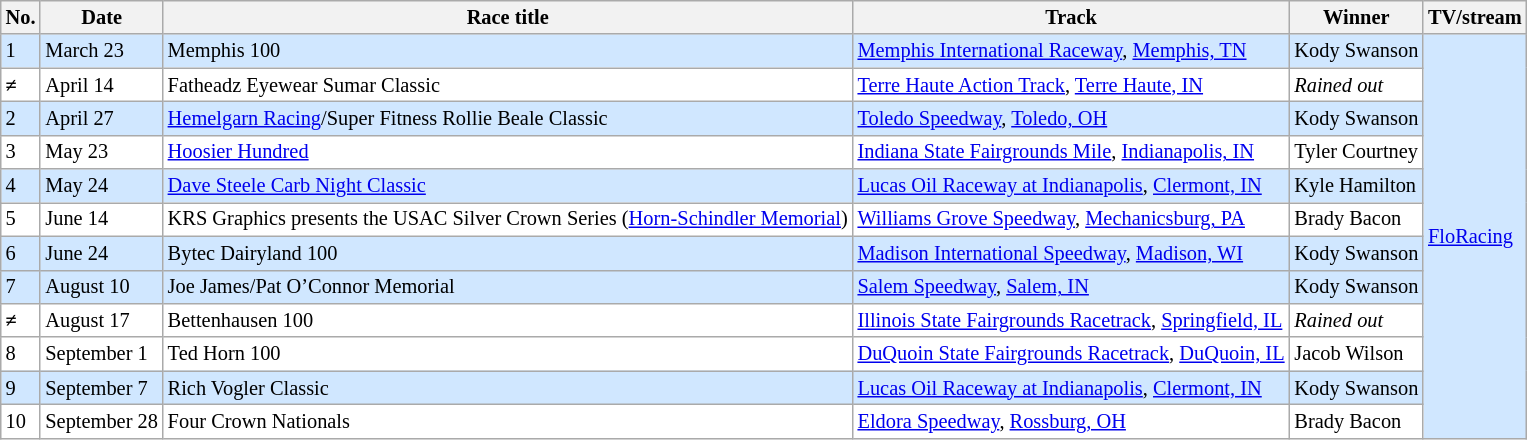<table class="wikitable" style="font-size:85%;">
<tr>
<th>No.</th>
<th>Date</th>
<th>Race title</th>
<th>Track</th>
<th>Winner</th>
<th>TV/stream</th>
</tr>
<tr style="background:#D0E7FF;">
<td>1</td>
<td>March 23</td>
<td>Memphis 100</td>
<td><a href='#'>Memphis International Raceway</a>, <a href='#'>Memphis, TN</a></td>
<td>Kody Swanson</td>
<td rowspan=12><a href='#'>FloRacing</a></td>
</tr>
<tr style="background:white;">
<td><strong>≠ </strong></td>
<td>April 14</td>
<td>Fatheadz Eyewear Sumar Classic</td>
<td><a href='#'>Terre Haute Action Track</a>, <a href='#'>Terre Haute, IN</a></td>
<td><em>Rained out</em></td>
</tr>
<tr style="background:#D0E7FF;">
<td>2</td>
<td>April 27</td>
<td><a href='#'>Hemelgarn Racing</a>/Super Fitness Rollie Beale Classic</td>
<td><a href='#'>Toledo Speedway</a>, <a href='#'>Toledo, OH</a></td>
<td>Kody Swanson</td>
</tr>
<tr style="background:white;">
<td>3</td>
<td>May 23</td>
<td><a href='#'>Hoosier Hundred</a></td>
<td><a href='#'>Indiana State Fairgrounds Mile</a>, <a href='#'>Indianapolis, IN</a></td>
<td>Tyler Courtney</td>
</tr>
<tr style="background:#D0E7FF;">
<td>4</td>
<td>May 24</td>
<td><a href='#'>Dave Steele Carb Night Classic</a></td>
<td><a href='#'>Lucas Oil Raceway at Indianapolis</a>, <a href='#'>Clermont, IN</a></td>
<td>Kyle Hamilton</td>
</tr>
<tr style="background:white;">
<td>5</td>
<td>June 14</td>
<td>KRS Graphics presents the USAC Silver Crown Series (<a href='#'>Horn-Schindler Memorial</a>)</td>
<td><a href='#'>Williams Grove Speedway</a>, <a href='#'>Mechanicsburg, PA</a></td>
<td>Brady Bacon</td>
</tr>
<tr style="background:#D0E7FF;">
<td>6</td>
<td>June 24</td>
<td>Bytec Dairyland 100</td>
<td><a href='#'>Madison International Speedway</a>, <a href='#'>Madison, WI</a></td>
<td>Kody Swanson</td>
</tr>
<tr style="background:#D0E7FF;">
<td>7</td>
<td>August 10</td>
<td>Joe James/Pat O’Connor Memorial</td>
<td><a href='#'>Salem Speedway</a>, <a href='#'>Salem, IN</a></td>
<td>Kody Swanson</td>
</tr>
<tr style="background:white;">
<td><strong>≠ </strong></td>
<td>August 17</td>
<td>Bettenhausen 100</td>
<td><a href='#'>Illinois State Fairgrounds Racetrack</a>, <a href='#'>Springfield, IL</a></td>
<td><em>Rained out</em></td>
</tr>
<tr style="background:white;">
<td>8</td>
<td>September 1</td>
<td>Ted Horn 100</td>
<td><a href='#'>DuQuoin State Fairgrounds Racetrack</a>, <a href='#'>DuQuoin, IL</a></td>
<td>Jacob Wilson</td>
</tr>
<tr style="background:#D0E7FF;">
<td>9</td>
<td>September 7</td>
<td>Rich Vogler Classic</td>
<td><a href='#'>Lucas Oil Raceway at Indianapolis</a>, <a href='#'>Clermont, IN</a></td>
<td>Kody Swanson</td>
</tr>
<tr style="background:white;">
<td>10</td>
<td>September 28</td>
<td>Four Crown Nationals</td>
<td><a href='#'>Eldora Speedway</a>, <a href='#'>Rossburg, OH</a></td>
<td>Brady Bacon</td>
</tr>
</table>
